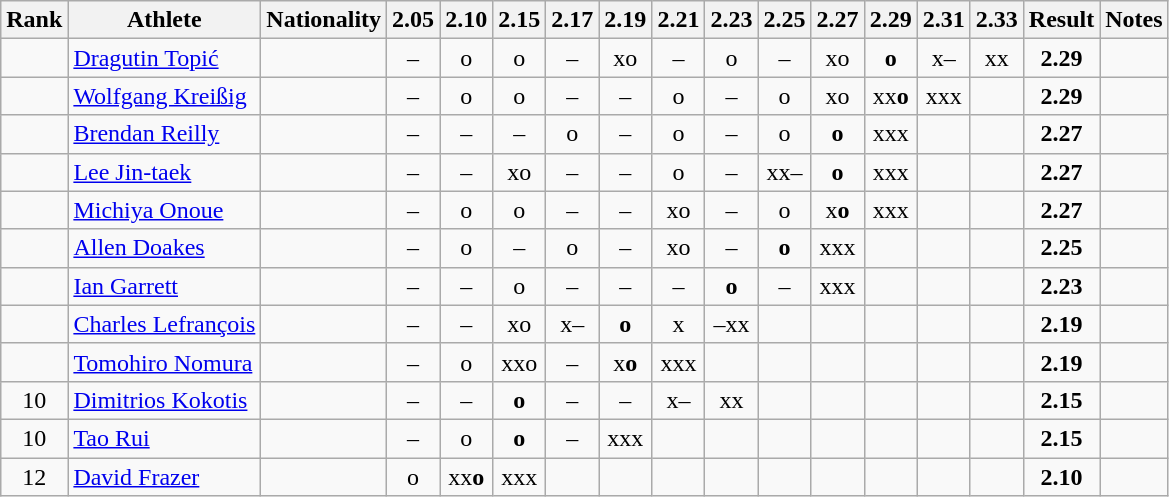<table class="wikitable sortable" style="text-align:center">
<tr>
<th>Rank</th>
<th>Athlete</th>
<th>Nationality</th>
<th>2.05</th>
<th>2.10</th>
<th>2.15</th>
<th>2.17</th>
<th>2.19</th>
<th>2.21</th>
<th>2.23</th>
<th>2.25</th>
<th>2.27</th>
<th>2.29</th>
<th>2.31</th>
<th>2.33</th>
<th>Result</th>
<th>Notes</th>
</tr>
<tr>
<td></td>
<td align=left><a href='#'>Dragutin Topić</a></td>
<td align=left></td>
<td>–</td>
<td>o</td>
<td>o</td>
<td>–</td>
<td>xo</td>
<td>–</td>
<td>o</td>
<td>–</td>
<td>xo</td>
<td><strong>o</strong></td>
<td>x–</td>
<td>xx</td>
<td><strong>2.29</strong></td>
<td></td>
</tr>
<tr>
<td></td>
<td align=left><a href='#'>Wolfgang Kreißig</a></td>
<td align=left></td>
<td>–</td>
<td>o</td>
<td>o</td>
<td>–</td>
<td>–</td>
<td>o</td>
<td>–</td>
<td>o</td>
<td>xo</td>
<td>xx<strong>o</strong></td>
<td>xxx</td>
<td></td>
<td><strong>2.29</strong></td>
<td></td>
</tr>
<tr>
<td></td>
<td align=left><a href='#'>Brendan Reilly</a></td>
<td align=left></td>
<td>–</td>
<td>–</td>
<td>–</td>
<td>o</td>
<td>–</td>
<td>o</td>
<td>–</td>
<td>o</td>
<td><strong>o</strong></td>
<td>xxx</td>
<td></td>
<td></td>
<td><strong>2.27</strong></td>
<td></td>
</tr>
<tr>
<td></td>
<td align=left><a href='#'>Lee Jin-taek</a></td>
<td align=left></td>
<td>–</td>
<td>–</td>
<td>xo</td>
<td>–</td>
<td>–</td>
<td>o</td>
<td>–</td>
<td>xx–</td>
<td><strong>o</strong></td>
<td>xxx</td>
<td></td>
<td></td>
<td><strong>2.27</strong></td>
<td></td>
</tr>
<tr>
<td></td>
<td align=left><a href='#'>Michiya Onoue</a></td>
<td align=left></td>
<td>–</td>
<td>o</td>
<td>o</td>
<td>–</td>
<td>–</td>
<td>xo</td>
<td>–</td>
<td>o</td>
<td>x<strong>o</strong></td>
<td>xxx</td>
<td></td>
<td></td>
<td><strong>2.27</strong></td>
<td></td>
</tr>
<tr>
<td></td>
<td align=left><a href='#'>Allen Doakes</a></td>
<td align=left></td>
<td>–</td>
<td>o</td>
<td>–</td>
<td>o</td>
<td>–</td>
<td>xo</td>
<td>–</td>
<td><strong>o</strong></td>
<td>xxx</td>
<td></td>
<td></td>
<td></td>
<td><strong>2.25</strong></td>
<td></td>
</tr>
<tr>
<td></td>
<td align=left><a href='#'>Ian Garrett</a></td>
<td align=left></td>
<td>–</td>
<td>–</td>
<td>o</td>
<td>–</td>
<td>–</td>
<td>–</td>
<td><strong>o</strong></td>
<td>–</td>
<td>xxx</td>
<td></td>
<td></td>
<td></td>
<td><strong>2.23</strong></td>
<td></td>
</tr>
<tr>
<td></td>
<td align=left><a href='#'>Charles Lefrançois</a></td>
<td align=left></td>
<td>–</td>
<td>–</td>
<td>xo</td>
<td>x–</td>
<td><strong>o</strong></td>
<td>x</td>
<td>–xx</td>
<td></td>
<td></td>
<td></td>
<td></td>
<td></td>
<td><strong>2.19</strong></td>
<td></td>
</tr>
<tr>
<td></td>
<td align=left><a href='#'>Tomohiro Nomura</a></td>
<td align=left></td>
<td>–</td>
<td>o</td>
<td>xxo</td>
<td>–</td>
<td>x<strong>o</strong></td>
<td>xxx</td>
<td></td>
<td></td>
<td></td>
<td></td>
<td></td>
<td></td>
<td><strong>2.19</strong></td>
<td></td>
</tr>
<tr>
<td>10</td>
<td align=left><a href='#'>Dimitrios Kokotis</a></td>
<td align=left></td>
<td>–</td>
<td>–</td>
<td><strong>o</strong></td>
<td>–</td>
<td>–</td>
<td>x–</td>
<td>xx</td>
<td></td>
<td></td>
<td></td>
<td></td>
<td></td>
<td><strong>2.15</strong></td>
<td></td>
</tr>
<tr>
<td>10</td>
<td align=left><a href='#'>Tao Rui</a></td>
<td align=left></td>
<td>–</td>
<td>o</td>
<td><strong>o</strong></td>
<td>–</td>
<td>xxx</td>
<td></td>
<td></td>
<td></td>
<td></td>
<td></td>
<td></td>
<td></td>
<td><strong>2.15</strong></td>
<td></td>
</tr>
<tr>
<td>12</td>
<td align=left><a href='#'>David Frazer</a></td>
<td align=left></td>
<td>o</td>
<td>xx<strong>o</strong></td>
<td>xxx</td>
<td></td>
<td></td>
<td></td>
<td></td>
<td></td>
<td></td>
<td></td>
<td></td>
<td></td>
<td><strong>2.10</strong></td>
<td></td>
</tr>
</table>
